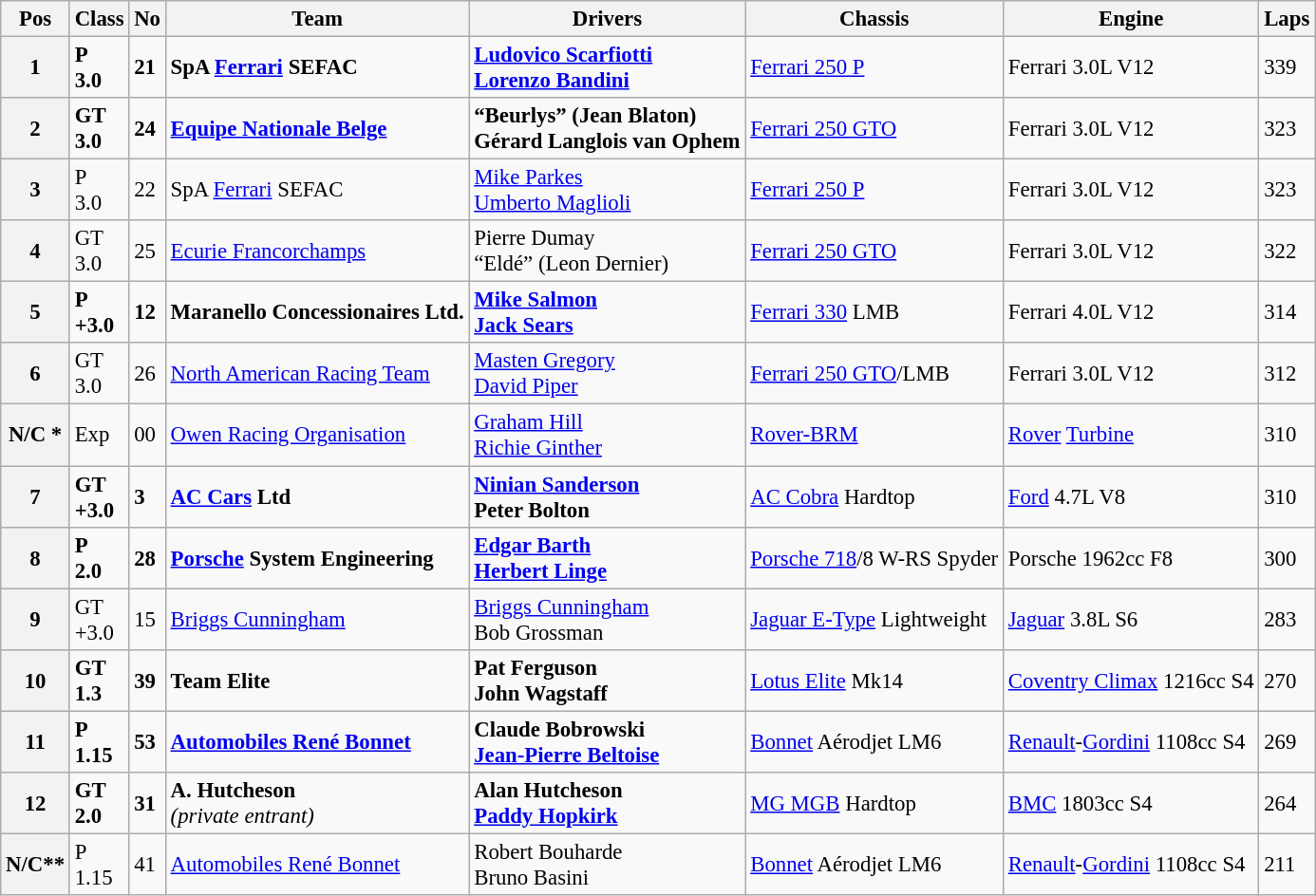<table class="wikitable" style="font-size: 95%;">
<tr>
<th>Pos</th>
<th>Class</th>
<th>No</th>
<th>Team</th>
<th>Drivers</th>
<th>Chassis</th>
<th>Engine</th>
<th>Laps</th>
</tr>
<tr>
<th>1</th>
<td><strong>P<br>3.0</strong></td>
<td><strong>21</strong></td>
<td> <strong>SpA <a href='#'>Ferrari</a> SEFAC</strong></td>
<td> <strong><a href='#'>Ludovico Scarfiotti</a></strong><br> <strong><a href='#'>Lorenzo Bandini</a></strong></td>
<td><a href='#'>Ferrari 250 P</a></td>
<td>Ferrari 3.0L V12</td>
<td>339</td>
</tr>
<tr>
<th>2</th>
<td><strong>GT<br>3.0</strong></td>
<td><strong>24</strong></td>
<td> <strong><a href='#'>Equipe Nationale Belge</a></strong></td>
<td> <strong> “Beurlys” (Jean Blaton)</strong><br> <strong>Gérard Langlois van Ophem</strong></td>
<td><a href='#'>Ferrari 250 GTO</a></td>
<td>Ferrari 3.0L V12</td>
<td>323</td>
</tr>
<tr>
<th>3</th>
<td>P<br>3.0</td>
<td>22</td>
<td> SpA <a href='#'>Ferrari</a> SEFAC</td>
<td> <a href='#'>Mike Parkes</a><br> <a href='#'>Umberto Maglioli</a></td>
<td><a href='#'>Ferrari 250 P</a></td>
<td>Ferrari 3.0L V12</td>
<td>323</td>
</tr>
<tr>
<th>4</th>
<td>GT<br>3.0</td>
<td>25</td>
<td> <a href='#'>Ecurie Francorchamps</a></td>
<td> Pierre Dumay<br> “Eldé” (Leon Dernier)</td>
<td><a href='#'>Ferrari 250 GTO</a></td>
<td>Ferrari 3.0L V12</td>
<td>322</td>
</tr>
<tr>
<th>5</th>
<td><strong>P<br>+3.0</strong></td>
<td><strong>12</strong></td>
<td> <strong>Maranello Concessionaires Ltd.</strong></td>
<td> <strong><a href='#'>Mike Salmon</a></strong><br> <strong><a href='#'>Jack Sears</a></strong></td>
<td><a href='#'>Ferrari 330</a> LMB</td>
<td>Ferrari 4.0L V12</td>
<td>314</td>
</tr>
<tr>
<th>6</th>
<td>GT<br>3.0</td>
<td>26</td>
<td> <a href='#'>North American Racing Team</a></td>
<td> <a href='#'>Masten Gregory</a><br> <a href='#'>David Piper</a></td>
<td><a href='#'>Ferrari 250 GTO</a>/LMB</td>
<td>Ferrari 3.0L V12</td>
<td>312</td>
</tr>
<tr>
<th>N/C *</th>
<td>Exp</td>
<td>00</td>
<td> <a href='#'>Owen Racing Organisation</a></td>
<td> <a href='#'>Graham Hill</a><br> <a href='#'>Richie Ginther</a></td>
<td><a href='#'>Rover-BRM</a></td>
<td><a href='#'>Rover</a> <a href='#'>Turbine</a></td>
<td>310</td>
</tr>
<tr>
<th>7</th>
<td><strong>GT<br>+3.0</strong></td>
<td><strong>3</strong></td>
<td> <strong><a href='#'>AC Cars</a> Ltd</strong></td>
<td> <strong><a href='#'>Ninian Sanderson</a></strong><br> <strong>Peter Bolton</strong></td>
<td><a href='#'>AC Cobra</a> Hardtop</td>
<td><a href='#'>Ford</a> 4.7L V8</td>
<td>310</td>
</tr>
<tr>
<th>8</th>
<td><strong>P<br>2.0</strong></td>
<td><strong>28</strong></td>
<td> <strong><a href='#'>Porsche</a> System Engineering</strong></td>
<td> <strong><a href='#'>Edgar Barth</a></strong><br> <strong><a href='#'>Herbert Linge</a></strong></td>
<td><a href='#'>Porsche 718</a>/8 W-RS Spyder</td>
<td>Porsche 1962cc F8</td>
<td>300</td>
</tr>
<tr>
<th>9</th>
<td>GT<br>+3.0</td>
<td>15</td>
<td> <a href='#'>Briggs Cunningham</a></td>
<td> <a href='#'>Briggs Cunningham</a><br> Bob Grossman</td>
<td><a href='#'>Jaguar E-Type</a> Lightweight</td>
<td><a href='#'>Jaguar</a> 3.8L S6</td>
<td>283</td>
</tr>
<tr>
<th>10</th>
<td><strong>GT<br>1.3</strong></td>
<td><strong>39</strong></td>
<td> <strong>Team Elite</strong></td>
<td> <strong>Pat Ferguson</strong><br> <strong>John Wagstaff</strong></td>
<td><a href='#'>Lotus Elite</a> Mk14</td>
<td><a href='#'>Coventry Climax</a> 1216cc S4</td>
<td>270</td>
</tr>
<tr>
<th>11</th>
<td><strong>P<br>1.15</strong></td>
<td><strong>53</strong></td>
<td> <strong><a href='#'>Automobiles René Bonnet</a></strong></td>
<td> <strong>Claude Bobrowski</strong><br> <strong><a href='#'>Jean-Pierre Beltoise</a></strong></td>
<td><a href='#'>Bonnet</a> Aérodjet LM6</td>
<td><a href='#'>Renault</a>-<a href='#'>Gordini</a> 1108cc S4</td>
<td>269</td>
</tr>
<tr>
<th>12</th>
<td><strong>GT<br>2.0</strong></td>
<td><strong>31</strong></td>
<td> <strong>A. Hutcheson</strong><br><em>(private entrant)</em></td>
<td> <strong>Alan Hutcheson</strong><br> <strong><a href='#'>Paddy Hopkirk</a></strong></td>
<td><a href='#'>MG MGB</a> Hardtop</td>
<td><a href='#'>BMC</a> 1803cc S4</td>
<td>264</td>
</tr>
<tr>
<th>N/C**</th>
<td>P<br>1.15</td>
<td>41</td>
<td> <a href='#'>Automobiles René Bonnet</a></td>
<td> Robert Bouharde<br> Bruno Basini</td>
<td><a href='#'>Bonnet</a> Aérodjet LM6</td>
<td><a href='#'>Renault</a>-<a href='#'>Gordini</a> 1108cc S4</td>
<td>211</td>
</tr>
</table>
